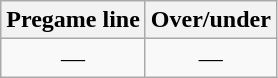<table class="wikitable">
<tr align="center">
<th style=>Pregame line</th>
<th style=>Over/under</th>
</tr>
<tr align="center">
<td>—</td>
<td>—</td>
</tr>
</table>
